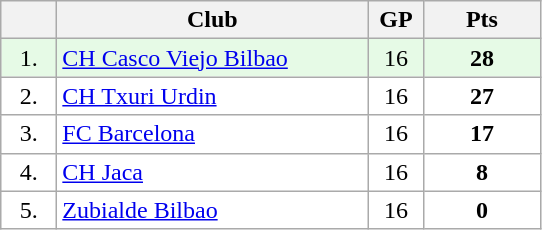<table class="wikitable">
<tr>
<th width="30"></th>
<th width="200">Club</th>
<th width="30">GP</th>
<th width="70">Pts</th>
</tr>
<tr bgcolor="#e6fae6" align="center">
<td>1.</td>
<td align="left"><a href='#'>CH Casco Viejo Bilbao</a></td>
<td>16</td>
<td><strong>28</strong></td>
</tr>
<tr bgcolor="#FFFFFF" align="center">
<td>2.</td>
<td align="left"><a href='#'>CH Txuri Urdin</a></td>
<td>16</td>
<td><strong>27</strong></td>
</tr>
<tr bgcolor="#FFFFFF" align="center">
<td>3.</td>
<td align="left"><a href='#'>FC Barcelona</a></td>
<td>16</td>
<td><strong>17</strong></td>
</tr>
<tr bgcolor="#FFFFFF" align="center">
<td>4.</td>
<td align="left"><a href='#'>CH Jaca</a></td>
<td>16</td>
<td><strong>8</strong></td>
</tr>
<tr bgcolor="#FFFFFF" align="center">
<td>5.</td>
<td align="left"><a href='#'>Zubialde Bilbao</a></td>
<td>16</td>
<td><strong>0</strong></td>
</tr>
</table>
